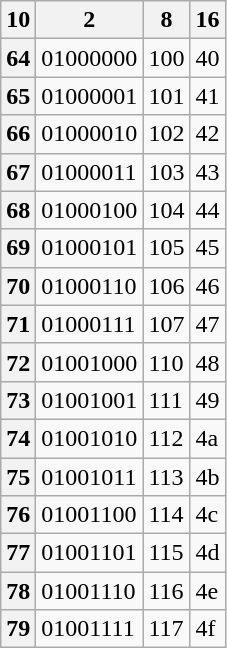<table class="wikitable">
<tr>
<th>10</th>
<th>2</th>
<th>8</th>
<th>16</th>
</tr>
<tr>
<th>64</th>
<td>01000000</td>
<td>100</td>
<td>40</td>
</tr>
<tr>
<th>65</th>
<td>01000001</td>
<td>101</td>
<td>41</td>
</tr>
<tr>
<th>66</th>
<td>01000010</td>
<td>102</td>
<td>42</td>
</tr>
<tr>
<th>67</th>
<td>01000011</td>
<td>103</td>
<td>43</td>
</tr>
<tr>
<th>68</th>
<td>01000100</td>
<td>104</td>
<td>44</td>
</tr>
<tr>
<th>69</th>
<td>01000101</td>
<td>105</td>
<td>45</td>
</tr>
<tr>
<th>70</th>
<td>01000110</td>
<td>106</td>
<td>46</td>
</tr>
<tr>
<th>71</th>
<td>01000111</td>
<td>107</td>
<td>47</td>
</tr>
<tr>
<th>72</th>
<td>01001000</td>
<td>110</td>
<td>48</td>
</tr>
<tr>
<th>73</th>
<td>01001001</td>
<td>111</td>
<td>49</td>
</tr>
<tr>
<th>74</th>
<td>01001010</td>
<td>112</td>
<td>4a</td>
</tr>
<tr>
<th>75</th>
<td>01001011</td>
<td>113</td>
<td>4b</td>
</tr>
<tr>
<th>76</th>
<td>01001100</td>
<td>114</td>
<td>4c</td>
</tr>
<tr>
<th>77</th>
<td>01001101</td>
<td>115</td>
<td>4d</td>
</tr>
<tr>
<th>78</th>
<td>01001110</td>
<td>116</td>
<td>4e</td>
</tr>
<tr>
<th>79</th>
<td>01001111</td>
<td>117</td>
<td>4f</td>
</tr>
</table>
